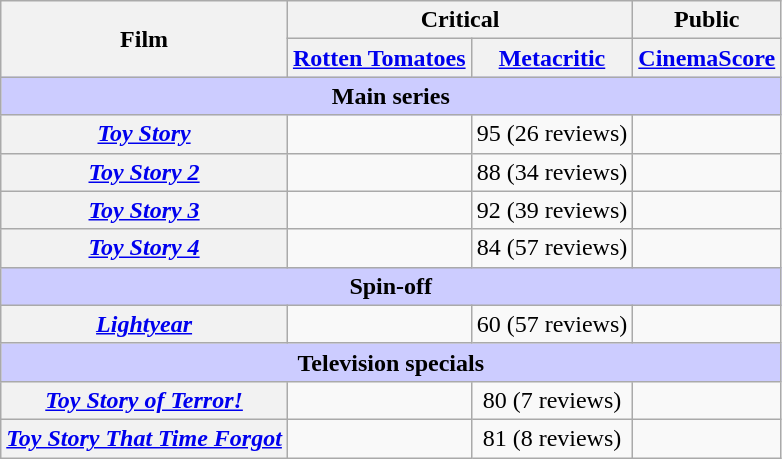<table class="wikitable plainrowheaders sortable" style="text-align: center;">
<tr>
<th scope="col" rowspan="2">Film</th>
<th scope="col" colspan="2">Critical</th>
<th colspan="2" scope="col">Public</th>
</tr>
<tr>
<th scope="col"><a href='#'>Rotten Tomatoes</a></th>
<th scope="col"><a href='#'>Metacritic</a></th>
<th scope="col"><a href='#'>CinemaScore</a></th>
</tr>
<tr>
<th colspan="4" scope="col" style="background-color:#ccccff;">Main series</th>
</tr>
<tr>
<th scope="row"><em><a href='#'>Toy Story</a></em></th>
<td></td>
<td>95 (26 reviews)</td>
<td></td>
</tr>
<tr>
<th scope="row"><em><a href='#'>Toy Story 2</a></em></th>
<td></td>
<td>88 (34 reviews)</td>
<td></td>
</tr>
<tr>
<th scope="row"><em><a href='#'>Toy Story 3</a></em></th>
<td></td>
<td>92 (39 reviews)</td>
<td></td>
</tr>
<tr>
<th scope="row"><em><a href='#'>Toy Story 4</a></em></th>
<td></td>
<td>84 (57 reviews)</td>
<td></td>
</tr>
<tr>
<th colspan="4" scope="col" style="background-color:#ccccff;">Spin-off</th>
</tr>
<tr>
<th scope="row"><em><a href='#'>Lightyear</a></em></th>
<td></td>
<td>60 (57 reviews)</td>
<td></td>
</tr>
<tr>
<th colspan="4" scope="col" style="background-color:#ccccff;">Television specials</th>
</tr>
<tr>
<th scope="row"><em><a href='#'>Toy Story of Terror!</a></em></th>
<td></td>
<td>80 (7 reviews)</td>
<td></td>
</tr>
<tr>
<th scope="row"><em><a href='#'>Toy Story That Time Forgot</a></em></th>
<td></td>
<td>81 (8 reviews)</td>
<td></td>
</tr>
</table>
